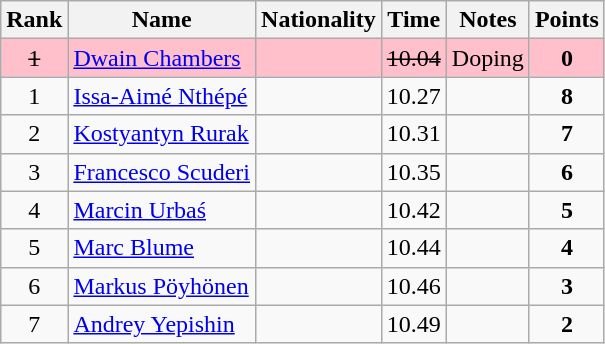<table class="wikitable sortable" style="text-align:center">
<tr>
<th>Rank</th>
<th>Name</th>
<th>Nationality</th>
<th>Time</th>
<th>Notes</th>
<th>Points</th>
</tr>
<tr bgcolor=pink>
<td><s>1</s></td>
<td align=left><a href='#'>Dwain Chambers</a></td>
<td align=left></td>
<td><s>10.04</s></td>
<td>Doping</td>
<td><strong>0</strong></td>
</tr>
<tr>
<td>1</td>
<td align=left><a href='#'>Issa-Aimé Nthépé</a></td>
<td align=left></td>
<td>10.27</td>
<td></td>
<td><strong>8</strong></td>
</tr>
<tr>
<td>2</td>
<td align=left><a href='#'>Kostyantyn Rurak</a></td>
<td align=left></td>
<td>10.31</td>
<td></td>
<td><strong>7</strong></td>
</tr>
<tr>
<td>3</td>
<td align=left><a href='#'>Francesco Scuderi</a></td>
<td align=left></td>
<td>10.35</td>
<td></td>
<td><strong>6</strong></td>
</tr>
<tr>
<td>4</td>
<td align=left><a href='#'>Marcin Urbaś</a></td>
<td align=left></td>
<td>10.42</td>
<td></td>
<td><strong>5</strong></td>
</tr>
<tr>
<td>5</td>
<td align=left><a href='#'>Marc Blume</a></td>
<td align=left></td>
<td>10.44</td>
<td></td>
<td><strong>4</strong></td>
</tr>
<tr>
<td>6</td>
<td align=left><a href='#'>Markus Pöyhönen</a></td>
<td align=left></td>
<td>10.46</td>
<td></td>
<td><strong>3</strong></td>
</tr>
<tr>
<td>7</td>
<td align=left><a href='#'>Andrey Yepishin</a></td>
<td align=left></td>
<td>10.49</td>
<td></td>
<td><strong>2</strong></td>
</tr>
</table>
